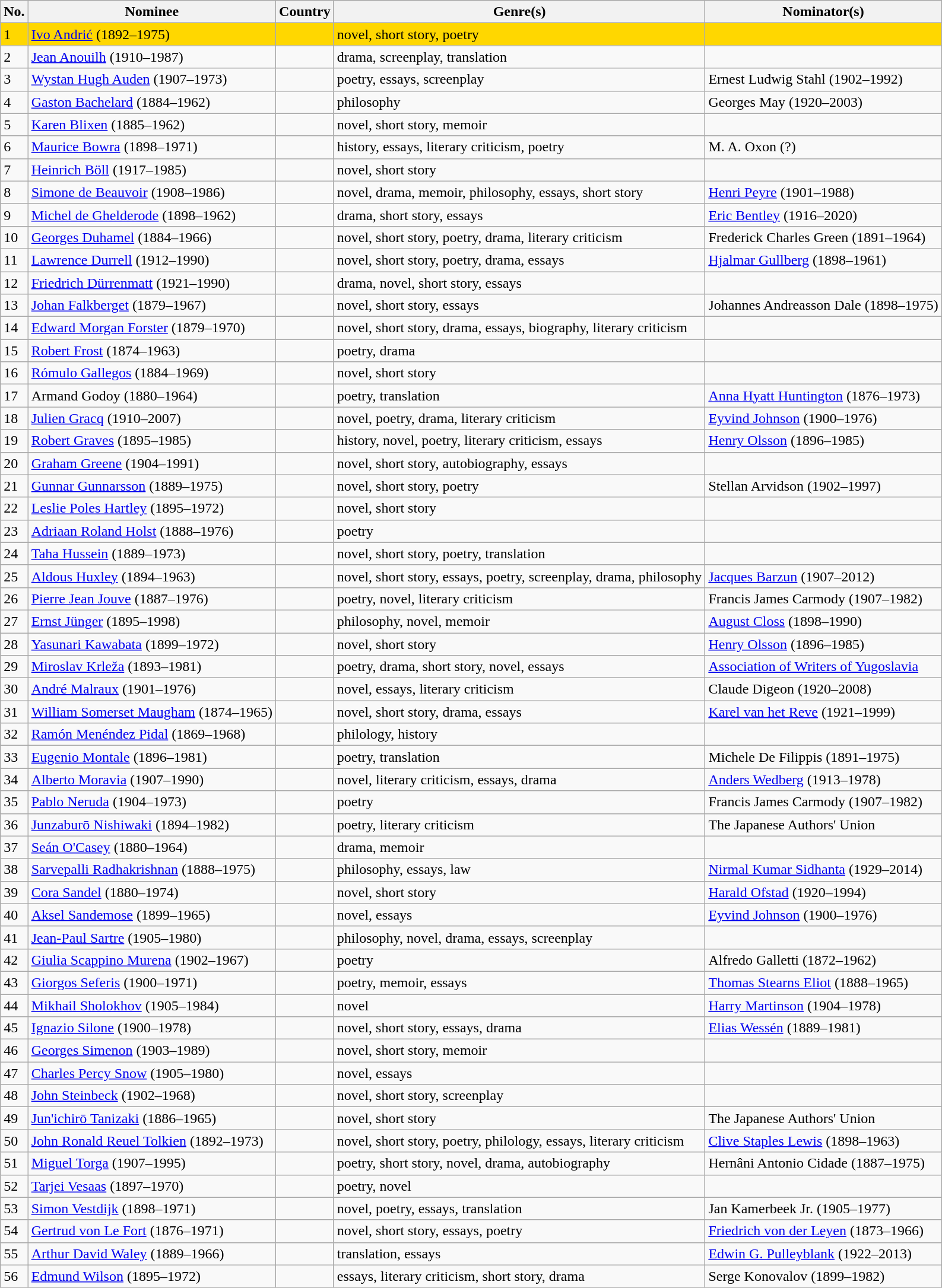<table class="sortable wikitable mw-collapsible">
<tr>
<th scope=col>No.</th>
<th scope=col>Nominee</th>
<th scope=col>Country</th>
<th scope=col>Genre(s)</th>
<th scope=col>Nominator(s)</th>
</tr>
<tr>
<td style="background:gold;white-space:nowrap">1</td>
<td style="background:gold;white-space:nowrap"><a href='#'>Ivo Andrić</a> (1892–1975)</td>
<td style="background:gold;white-space:nowrap"><br></td>
<td style="background:gold;white-space:nowrap">novel, short story, poetry</td>
<td style="background:gold;white-space:nowrap"></td>
</tr>
<tr>
<td>2</td>
<td><a href='#'>Jean Anouilh</a> (1910–1987)</td>
<td></td>
<td>drama, screenplay, translation</td>
<td></td>
</tr>
<tr>
<td>3</td>
<td><a href='#'>Wystan Hugh Auden</a> (1907–1973)</td>
<td><br></td>
<td>poetry, essays, screenplay</td>
<td>Ernest Ludwig Stahl (1902–1992)</td>
</tr>
<tr>
<td>4</td>
<td><a href='#'>Gaston Bachelard</a> (1884–1962)</td>
<td></td>
<td>philosophy</td>
<td>Georges May (1920–2003)</td>
</tr>
<tr>
<td>5</td>
<td><a href='#'>Karen Blixen</a> (1885–1962)</td>
<td></td>
<td>novel, short story, memoir</td>
<td></td>
</tr>
<tr>
<td>6</td>
<td><a href='#'>Maurice Bowra</a> (1898–1971)</td>
<td></td>
<td>history, essays, literary criticism, poetry</td>
<td>M. A. Oxon (?)</td>
</tr>
<tr>
<td>7</td>
<td><a href='#'>Heinrich Böll</a> (1917–1985)</td>
<td></td>
<td>novel, short story</td>
<td></td>
</tr>
<tr>
<td>8</td>
<td><a href='#'>Simone de Beauvoir</a> (1908–1986)</td>
<td></td>
<td>novel, drama, memoir, philosophy, essays, short story</td>
<td><a href='#'>Henri Peyre</a> (1901–1988)</td>
</tr>
<tr>
<td>9</td>
<td><a href='#'>Michel de Ghelderode</a> (1898–1962)</td>
<td></td>
<td>drama, short story, essays</td>
<td><a href='#'>Eric Bentley</a> (1916–2020)</td>
</tr>
<tr>
<td>10</td>
<td><a href='#'>Georges Duhamel</a> (1884–1966)</td>
<td></td>
<td>novel, short story, poetry, drama, literary criticism</td>
<td>Frederick Charles Green (1891–1964)</td>
</tr>
<tr>
<td>11</td>
<td><a href='#'>Lawrence Durrell</a> (1912–1990)</td>
<td></td>
<td>novel, short story, poetry, drama, essays</td>
<td><a href='#'>Hjalmar Gullberg</a> (1898–1961)</td>
</tr>
<tr>
<td>12</td>
<td><a href='#'>Friedrich Dürrenmatt</a> (1921–1990)</td>
<td></td>
<td>drama, novel, short story, essays</td>
<td></td>
</tr>
<tr>
<td>13</td>
<td><a href='#'>Johan Falkberget</a> (1879–1967)</td>
<td></td>
<td>novel, short story, essays</td>
<td>Johannes Andreasson Dale (1898–1975)</td>
</tr>
<tr>
<td>14</td>
<td><a href='#'>Edward Morgan Forster</a> (1879–1970)</td>
<td></td>
<td>novel, short story, drama, essays, biography, literary criticism</td>
<td></td>
</tr>
<tr>
<td>15</td>
<td><a href='#'>Robert Frost</a> (1874–1963)</td>
<td></td>
<td>poetry, drama</td>
<td></td>
</tr>
<tr>
<td>16</td>
<td><a href='#'>Rómulo Gallegos</a> (1884–1969)</td>
<td></td>
<td>novel, short story</td>
<td></td>
</tr>
<tr>
<td>17</td>
<td>Armand Godoy (1880–1964)</td>
<td><br></td>
<td>poetry, translation</td>
<td><a href='#'>Anna Hyatt Huntington</a> (1876–1973)</td>
</tr>
<tr>
<td>18</td>
<td><a href='#'>Julien Gracq</a> (1910–2007)</td>
<td></td>
<td>novel, poetry, drama, literary criticism</td>
<td><a href='#'>Eyvind Johnson</a> (1900–1976)</td>
</tr>
<tr>
<td>19</td>
<td><a href='#'>Robert Graves</a> (1895–1985)</td>
<td></td>
<td>history, novel, poetry, literary criticism, essays</td>
<td><a href='#'>Henry Olsson</a> (1896–1985)</td>
</tr>
<tr>
<td>20</td>
<td><a href='#'>Graham Greene</a> (1904–1991)</td>
<td></td>
<td>novel, short story, autobiography, essays</td>
<td></td>
</tr>
<tr>
<td>21</td>
<td><a href='#'>Gunnar Gunnarsson</a> (1889–1975)</td>
<td></td>
<td>novel, short story, poetry</td>
<td>Stellan Arvidson (1902–1997)</td>
</tr>
<tr>
<td>22</td>
<td><a href='#'>Leslie Poles Hartley</a> (1895–1972)</td>
<td></td>
<td>novel, short story</td>
<td></td>
</tr>
<tr>
<td>23</td>
<td><a href='#'>Adriaan Roland Holst</a> (1888–1976)</td>
<td></td>
<td>poetry</td>
<td></td>
</tr>
<tr>
<td>24</td>
<td><a href='#'>Taha Hussein</a> (1889–1973)</td>
<td></td>
<td>novel, short story, poetry, translation</td>
<td></td>
</tr>
<tr>
<td>25</td>
<td><a href='#'>Aldous Huxley</a> (1894–1963)</td>
<td></td>
<td>novel, short story, essays, poetry, screenplay, drama, philosophy</td>
<td><a href='#'>Jacques Barzun</a> (1907–2012)</td>
</tr>
<tr>
<td>26</td>
<td><a href='#'>Pierre Jean Jouve</a> (1887–1976)</td>
<td></td>
<td>poetry, novel, literary criticism</td>
<td>Francis James Carmody (1907–1982)</td>
</tr>
<tr>
<td>27</td>
<td><a href='#'>Ernst Jünger</a> (1895–1998)</td>
<td></td>
<td>philosophy, novel, memoir</td>
<td><a href='#'>August Closs</a> (1898–1990)</td>
</tr>
<tr>
<td>28</td>
<td><a href='#'>Yasunari Kawabata</a> (1899–1972)</td>
<td></td>
<td>novel, short story</td>
<td><a href='#'>Henry Olsson</a> (1896–1985)</td>
</tr>
<tr>
<td>29</td>
<td><a href='#'>Miroslav Krleža</a> (1893–1981)</td>
<td></td>
<td>poetry, drama, short story, novel, essays</td>
<td><a href='#'>Association of Writers of Yugoslavia</a></td>
</tr>
<tr>
<td>30</td>
<td><a href='#'>André Malraux</a> (1901–1976)</td>
<td></td>
<td>novel, essays, literary criticism</td>
<td>Claude Digeon (1920–2008)</td>
</tr>
<tr>
<td>31</td>
<td><a href='#'>William Somerset Maugham</a> (1874–1965)</td>
<td></td>
<td>novel, short story, drama, essays</td>
<td><a href='#'>Karel van het Reve</a> (1921–1999)</td>
</tr>
<tr>
<td>32</td>
<td><a href='#'>Ramón Menéndez Pidal</a> (1869–1968)</td>
<td></td>
<td>philology, history</td>
<td></td>
</tr>
<tr>
<td>33</td>
<td><a href='#'>Eugenio Montale</a> (1896–1981)</td>
<td></td>
<td>poetry, translation</td>
<td>Michele De Filippis (1891–1975)</td>
</tr>
<tr>
<td>34</td>
<td><a href='#'>Alberto Moravia</a> (1907–1990)</td>
<td></td>
<td>novel, literary criticism, essays, drama</td>
<td><a href='#'>Anders Wedberg</a> (1913–1978)</td>
</tr>
<tr>
<td>35</td>
<td><a href='#'>Pablo Neruda</a> (1904–1973)</td>
<td></td>
<td>poetry</td>
<td>Francis James Carmody (1907–1982)</td>
</tr>
<tr>
<td>36</td>
<td><a href='#'>Junzaburō Nishiwaki</a> (1894–1982)</td>
<td></td>
<td>poetry, literary criticism</td>
<td>The Japanese Authors' Union</td>
</tr>
<tr>
<td>37</td>
<td><a href='#'>Seán O'Casey</a> (1880–1964)</td>
<td></td>
<td>drama, memoir</td>
<td></td>
</tr>
<tr>
<td>38</td>
<td><a href='#'>Sarvepalli Radhakrishnan</a> (1888–1975)</td>
<td></td>
<td>philosophy, essays, law</td>
<td><a href='#'>Nirmal Kumar Sidhanta</a> (1929–2014)</td>
</tr>
<tr>
<td>39</td>
<td><a href='#'>Cora Sandel</a> (1880–1974)</td>
<td></td>
<td>novel, short story</td>
<td><a href='#'>Harald Ofstad</a> (1920–1994)</td>
</tr>
<tr>
<td>40</td>
<td><a href='#'>Aksel Sandemose</a> (1899–1965)</td>
<td><br></td>
<td>novel, essays</td>
<td><a href='#'>Eyvind Johnson</a> (1900–1976)</td>
</tr>
<tr>
<td>41</td>
<td><a href='#'>Jean-Paul Sartre</a> (1905–1980)</td>
<td></td>
<td>philosophy, novel, drama, essays, screenplay</td>
<td></td>
</tr>
<tr>
<td>42</td>
<td><a href='#'>Giulia Scappino Murena</a> (1902–1967)</td>
<td></td>
<td>poetry</td>
<td>Alfredo Galletti (1872–1962)</td>
</tr>
<tr>
<td>43</td>
<td><a href='#'>Giorgos Seferis</a> (1900–1971)</td>
<td></td>
<td>poetry, memoir, essays</td>
<td> <a href='#'>Thomas Stearns Eliot</a> (1888–1965)</td>
</tr>
<tr>
<td>44</td>
<td><a href='#'>Mikhail Sholokhov</a> (1905–1984)</td>
<td></td>
<td>novel</td>
<td><a href='#'>Harry Martinson</a> (1904–1978)</td>
</tr>
<tr>
<td>45</td>
<td><a href='#'>Ignazio Silone</a> (1900–1978)</td>
<td></td>
<td>novel, short story, essays, drama</td>
<td><a href='#'>Elias Wessén</a> (1889–1981)</td>
</tr>
<tr>
<td>46</td>
<td><a href='#'>Georges Simenon</a> (1903–1989)</td>
<td></td>
<td>novel, short story, memoir</td>
<td></td>
</tr>
<tr>
<td>47</td>
<td><a href='#'>Charles Percy Snow</a> (1905–1980)</td>
<td></td>
<td>novel, essays</td>
<td></td>
</tr>
<tr>
<td>48</td>
<td><a href='#'>John Steinbeck</a> (1902–1968)</td>
<td></td>
<td>novel, short story, screenplay</td>
<td></td>
</tr>
<tr>
<td>49</td>
<td><a href='#'>Jun'ichirō Tanizaki</a> (1886–1965)</td>
<td></td>
<td>novel, short story</td>
<td>The Japanese Authors' Union</td>
</tr>
<tr>
<td>50</td>
<td><a href='#'>John Ronald Reuel Tolkien</a> (1892–1973)</td>
<td></td>
<td>novel, short story, poetry, philology, essays, literary criticism</td>
<td><a href='#'>Clive Staples Lewis</a> (1898–1963)</td>
</tr>
<tr>
<td>51</td>
<td><a href='#'>Miguel Torga</a> (1907–1995)</td>
<td></td>
<td>poetry, short story, novel, drama, autobiography</td>
<td>Hernâni Antonio Cidade (1887–1975)</td>
</tr>
<tr>
<td>52</td>
<td><a href='#'>Tarjei Vesaas</a> (1897–1970)</td>
<td></td>
<td>poetry, novel</td>
<td></td>
</tr>
<tr>
<td>53</td>
<td><a href='#'>Simon Vestdijk</a> (1898–1971)</td>
<td></td>
<td>novel, poetry, essays, translation</td>
<td>Jan Kamerbeek Jr. (1905–1977)</td>
</tr>
<tr>
<td>54</td>
<td><a href='#'>Gertrud von Le Fort</a> (1876–1971)</td>
<td></td>
<td>novel, short story, essays, poetry</td>
<td><a href='#'>Friedrich von der Leyen</a> (1873–1966)</td>
</tr>
<tr>
<td>55</td>
<td><a href='#'>Arthur David Waley</a> (1889–1966)</td>
<td></td>
<td>translation, essays</td>
<td><a href='#'>Edwin G. Pulleyblank</a> (1922–2013)</td>
</tr>
<tr>
<td>56</td>
<td><a href='#'>Edmund Wilson</a> (1895–1972)</td>
<td></td>
<td>essays, literary criticism, short story, drama</td>
<td>Serge Konovalov (1899–1982)</td>
</tr>
</table>
